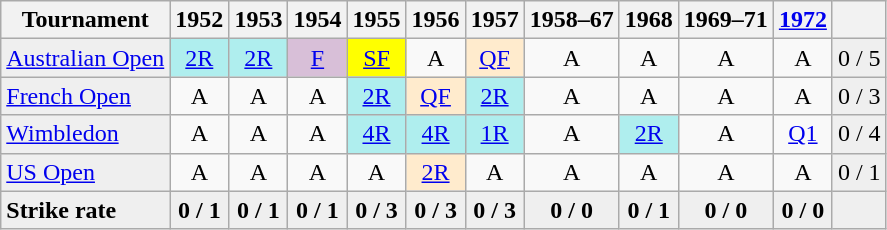<table class=wikitable style=text-align:center>
<tr>
<th>Tournament</th>
<th>1952</th>
<th>1953</th>
<th>1954</th>
<th>1955</th>
<th>1956</th>
<th>1957</th>
<th>1958–67</th>
<th>1968</th>
<th>1969–71</th>
<th><a href='#'>1972</a></th>
<th></th>
</tr>
<tr>
<td align=left bgcolor=#efefef><a href='#'>Australian Open</a></td>
<td bgcolor=afeeee><a href='#'>2R</a></td>
<td bgcolor=afeeee><a href='#'>2R</a></td>
<td bgcolor=thistle><a href='#'>F</a></td>
<td bgcolor=yellow><a href='#'>SF</a></td>
<td>A</td>
<td bgcolor=ffebcd><a href='#'>QF</a></td>
<td>A</td>
<td>A</td>
<td>A</td>
<td>A</td>
<td bgcolor=#efefef>0 / 5</td>
</tr>
<tr>
<td align=left bgcolor=#efefef><a href='#'>French Open</a></td>
<td>A</td>
<td>A</td>
<td>A</td>
<td bgcolor=afeeee><a href='#'>2R</a></td>
<td bgcolor=ffebcd><a href='#'>QF</a></td>
<td bgcolor=afeeee><a href='#'>2R</a></td>
<td>A</td>
<td>A</td>
<td>A</td>
<td>A</td>
<td bgcolor=#efefef>0 / 3</td>
</tr>
<tr>
<td align=left bgcolor=#efefef><a href='#'>Wimbledon</a></td>
<td>A</td>
<td>A</td>
<td>A</td>
<td bgcolor=afeeee><a href='#'>4R</a></td>
<td bgcolor=afeeee><a href='#'>4R</a></td>
<td bgcolor=afeeee><a href='#'>1R</a></td>
<td>A</td>
<td bgcolor=afeeee><a href='#'>2R</a></td>
<td>A</td>
<td><a href='#'>Q1</a></td>
<td bgcolor=#efefef>0 / 4</td>
</tr>
<tr>
<td align=left bgcolor=#efefef><a href='#'>US Open</a></td>
<td>A</td>
<td>A</td>
<td>A</td>
<td>A</td>
<td bgcolor=ffebcd><a href='#'>2R</a></td>
<td>A</td>
<td>A</td>
<td>A</td>
<td>A</td>
<td>A</td>
<td bgcolor=#efefef>0 / 1</td>
</tr>
<tr style="font-weight:bold; background:#efefef;">
<td style=text-align:left>Strike rate</td>
<td>0 / 1</td>
<td>0 / 1</td>
<td>0 / 1</td>
<td>0 / 3</td>
<td>0 / 3</td>
<td>0 / 3</td>
<td>0 / 0</td>
<td>0 / 1</td>
<td>0 / 0</td>
<td>0 / 0</td>
<td></td>
</tr>
</table>
